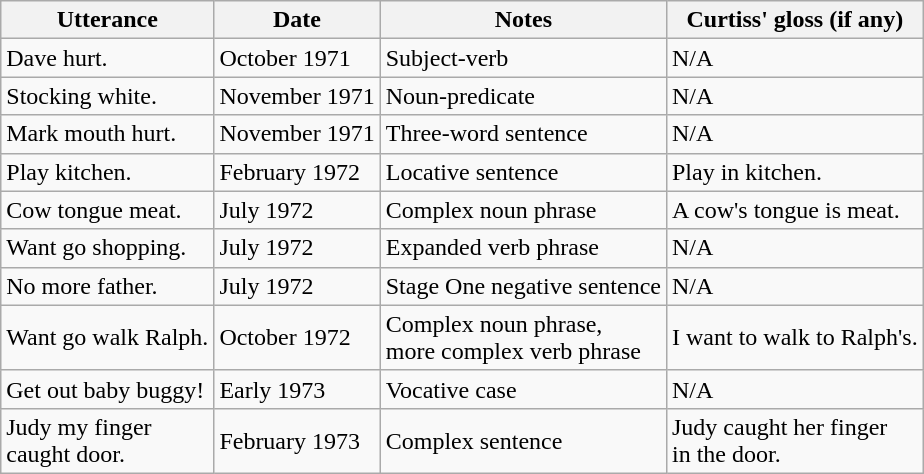<table class="wikitable floatright">
<tr>
<th>Utterance</th>
<th>Date</th>
<th>Notes</th>
<th>Curtiss' gloss (if any)</th>
</tr>
<tr>
<td>Dave hurt.</td>
<td>October 1971</td>
<td>Subject-verb</td>
<td>N/A</td>
</tr>
<tr>
<td>Stocking white.</td>
<td>November 1971</td>
<td>Noun-predicate</td>
<td>N/A</td>
</tr>
<tr>
<td>Mark mouth hurt.</td>
<td>November 1971</td>
<td>Three-word sentence</td>
<td>N/A</td>
</tr>
<tr>
<td>Play kitchen.</td>
<td>February 1972</td>
<td>Locative sentence</td>
<td>Play in kitchen.</td>
</tr>
<tr>
<td>Cow tongue meat.</td>
<td>July 1972</td>
<td>Complex noun phrase</td>
<td>A cow's tongue is meat.</td>
</tr>
<tr>
<td>Want go shopping.</td>
<td>July 1972</td>
<td>Expanded verb phrase</td>
<td>N/A</td>
</tr>
<tr>
<td>No more father.</td>
<td>July 1972</td>
<td>Stage One negative sentence</td>
<td>N/A</td>
</tr>
<tr>
<td>Want go walk Ralph.</td>
<td>October 1972</td>
<td>Complex noun phrase,<br>more complex verb phrase</td>
<td>I want to walk to Ralph's.</td>
</tr>
<tr>
<td>Get out baby buggy!</td>
<td>Early 1973</td>
<td>Vocative case</td>
<td>N/A</td>
</tr>
<tr>
<td>Judy my finger<br>caught door.</td>
<td>February 1973</td>
<td>Complex sentence</td>
<td>Judy caught her finger<br>in the door.</td>
</tr>
</table>
